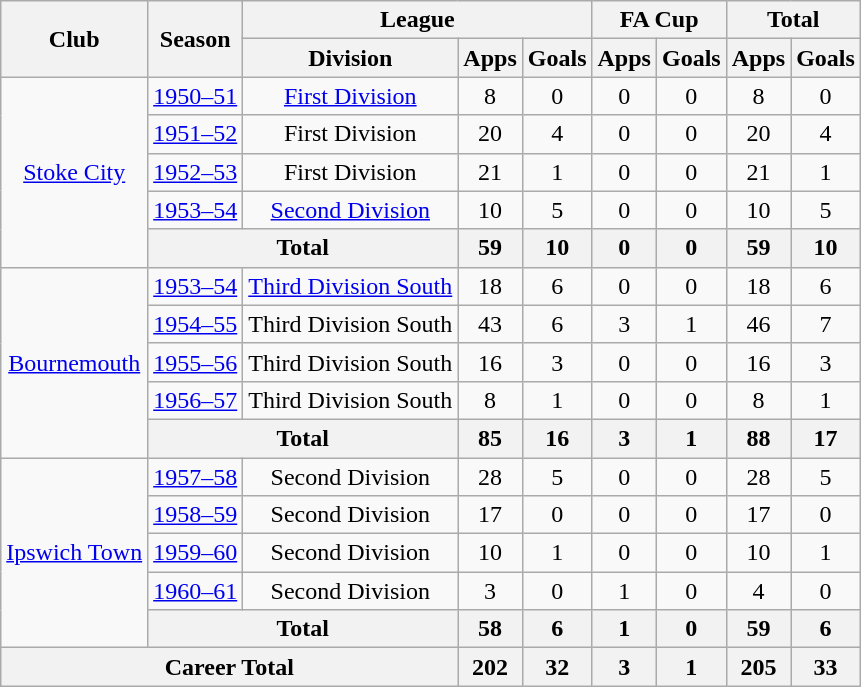<table class="wikitable" style="text-align: center;">
<tr>
<th rowspan="2">Club</th>
<th rowspan="2">Season</th>
<th colspan="3">League</th>
<th colspan="2">FA Cup</th>
<th colspan="2">Total</th>
</tr>
<tr>
<th>Division</th>
<th>Apps</th>
<th>Goals</th>
<th>Apps</th>
<th>Goals</th>
<th>Apps</th>
<th>Goals</th>
</tr>
<tr>
<td rowspan="5"><a href='#'>Stoke City</a></td>
<td><a href='#'>1950–51</a></td>
<td><a href='#'>First Division</a></td>
<td>8</td>
<td>0</td>
<td>0</td>
<td>0</td>
<td>8</td>
<td>0</td>
</tr>
<tr>
<td><a href='#'>1951–52</a></td>
<td>First Division</td>
<td>20</td>
<td>4</td>
<td>0</td>
<td>0</td>
<td>20</td>
<td>4</td>
</tr>
<tr>
<td><a href='#'>1952–53</a></td>
<td>First Division</td>
<td>21</td>
<td>1</td>
<td>0</td>
<td>0</td>
<td>21</td>
<td>1</td>
</tr>
<tr>
<td><a href='#'>1953–54</a></td>
<td><a href='#'>Second Division</a></td>
<td>10</td>
<td>5</td>
<td>0</td>
<td>0</td>
<td>10</td>
<td>5</td>
</tr>
<tr>
<th colspan=2>Total</th>
<th>59</th>
<th>10</th>
<th>0</th>
<th>0</th>
<th>59</th>
<th>10</th>
</tr>
<tr>
<td rowspan="5"><a href='#'>Bournemouth</a></td>
<td><a href='#'>1953–54</a></td>
<td><a href='#'>Third Division South</a></td>
<td>18</td>
<td>6</td>
<td>0</td>
<td>0</td>
<td>18</td>
<td>6</td>
</tr>
<tr>
<td><a href='#'>1954–55</a></td>
<td>Third Division South</td>
<td>43</td>
<td>6</td>
<td>3</td>
<td>1</td>
<td>46</td>
<td>7</td>
</tr>
<tr>
<td><a href='#'>1955–56</a></td>
<td>Third Division South</td>
<td>16</td>
<td>3</td>
<td>0</td>
<td>0</td>
<td>16</td>
<td>3</td>
</tr>
<tr>
<td><a href='#'>1956–57</a></td>
<td>Third Division South</td>
<td>8</td>
<td>1</td>
<td>0</td>
<td>0</td>
<td>8</td>
<td>1</td>
</tr>
<tr>
<th colspan=2>Total</th>
<th>85</th>
<th>16</th>
<th>3</th>
<th>1</th>
<th>88</th>
<th>17</th>
</tr>
<tr>
<td rowspan="5"><a href='#'>Ipswich Town</a></td>
<td><a href='#'>1957–58</a></td>
<td>Second Division</td>
<td>28</td>
<td>5</td>
<td>0</td>
<td>0</td>
<td>28</td>
<td>5</td>
</tr>
<tr>
<td><a href='#'>1958–59</a></td>
<td>Second Division</td>
<td>17</td>
<td>0</td>
<td>0</td>
<td>0</td>
<td>17</td>
<td>0</td>
</tr>
<tr>
<td><a href='#'>1959–60</a></td>
<td>Second Division</td>
<td>10</td>
<td>1</td>
<td>0</td>
<td>0</td>
<td>10</td>
<td>1</td>
</tr>
<tr>
<td><a href='#'>1960–61</a></td>
<td>Second Division</td>
<td>3</td>
<td>0</td>
<td>1</td>
<td>0</td>
<td>4</td>
<td>0</td>
</tr>
<tr>
<th colspan=2>Total</th>
<th>58</th>
<th>6</th>
<th>1</th>
<th>0</th>
<th>59</th>
<th>6</th>
</tr>
<tr>
<th colspan="3">Career Total</th>
<th>202</th>
<th>32</th>
<th>3</th>
<th>1</th>
<th>205</th>
<th>33</th>
</tr>
</table>
